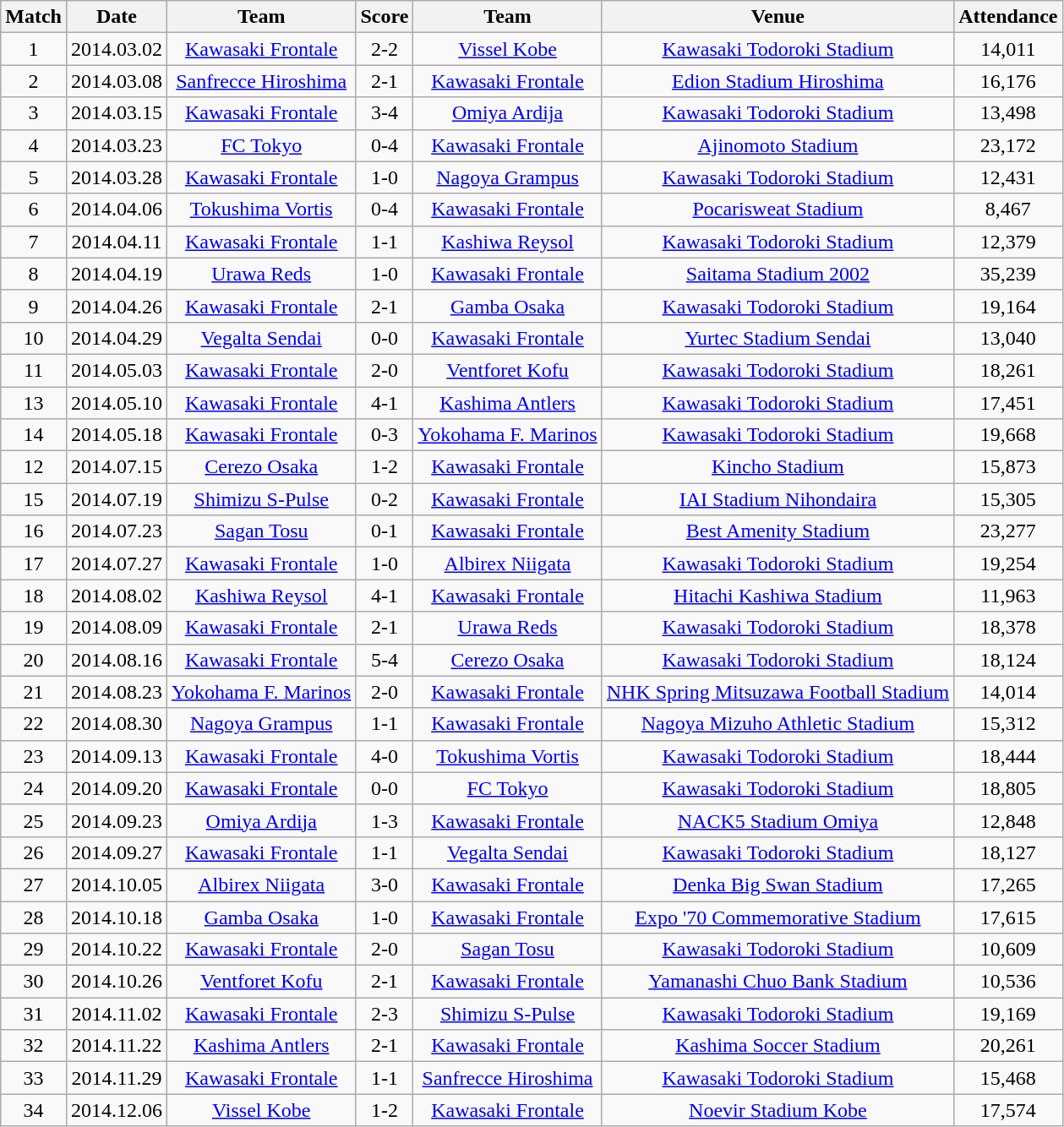<table class="wikitable" style="text-align:center;">
<tr>
<th>Match</th>
<th>Date</th>
<th>Team</th>
<th>Score</th>
<th>Team</th>
<th>Venue</th>
<th>Attendance</th>
</tr>
<tr>
<td>1</td>
<td>2014.03.02</td>
<td><a href='#'>Kawasaki Frontale</a></td>
<td>2-2</td>
<td><a href='#'>Vissel Kobe</a></td>
<td><a href='#'>Kawasaki Todoroki Stadium</a></td>
<td>14,011</td>
</tr>
<tr>
<td>2</td>
<td>2014.03.08</td>
<td><a href='#'>Sanfrecce Hiroshima</a></td>
<td>2-1</td>
<td><a href='#'>Kawasaki Frontale</a></td>
<td><a href='#'>Edion Stadium Hiroshima</a></td>
<td>16,176</td>
</tr>
<tr>
<td>3</td>
<td>2014.03.15</td>
<td><a href='#'>Kawasaki Frontale</a></td>
<td>3-4</td>
<td><a href='#'>Omiya Ardija</a></td>
<td><a href='#'>Kawasaki Todoroki Stadium</a></td>
<td>13,498</td>
</tr>
<tr>
<td>4</td>
<td>2014.03.23</td>
<td><a href='#'>FC Tokyo</a></td>
<td>0-4</td>
<td><a href='#'>Kawasaki Frontale</a></td>
<td><a href='#'>Ajinomoto Stadium</a></td>
<td>23,172</td>
</tr>
<tr>
<td>5</td>
<td>2014.03.28</td>
<td><a href='#'>Kawasaki Frontale</a></td>
<td>1-0</td>
<td><a href='#'>Nagoya Grampus</a></td>
<td><a href='#'>Kawasaki Todoroki Stadium</a></td>
<td>12,431</td>
</tr>
<tr>
<td>6</td>
<td>2014.04.06</td>
<td><a href='#'>Tokushima Vortis</a></td>
<td>0-4</td>
<td><a href='#'>Kawasaki Frontale</a></td>
<td><a href='#'>Pocarisweat Stadium</a></td>
<td>8,467</td>
</tr>
<tr>
<td>7</td>
<td>2014.04.11</td>
<td><a href='#'>Kawasaki Frontale</a></td>
<td>1-1</td>
<td><a href='#'>Kashiwa Reysol</a></td>
<td><a href='#'>Kawasaki Todoroki Stadium</a></td>
<td>12,379</td>
</tr>
<tr>
<td>8</td>
<td>2014.04.19</td>
<td><a href='#'>Urawa Reds</a></td>
<td>1-0</td>
<td><a href='#'>Kawasaki Frontale</a></td>
<td><a href='#'>Saitama Stadium 2002</a></td>
<td>35,239</td>
</tr>
<tr>
<td>9</td>
<td>2014.04.26</td>
<td><a href='#'>Kawasaki Frontale</a></td>
<td>2-1</td>
<td><a href='#'>Gamba Osaka</a></td>
<td><a href='#'>Kawasaki Todoroki Stadium</a></td>
<td>19,164</td>
</tr>
<tr>
<td>10</td>
<td>2014.04.29</td>
<td><a href='#'>Vegalta Sendai</a></td>
<td>0-0</td>
<td><a href='#'>Kawasaki Frontale</a></td>
<td><a href='#'>Yurtec Stadium Sendai</a></td>
<td>13,040</td>
</tr>
<tr>
<td>11</td>
<td>2014.05.03</td>
<td><a href='#'>Kawasaki Frontale</a></td>
<td>2-0</td>
<td><a href='#'>Ventforet Kofu</a></td>
<td><a href='#'>Kawasaki Todoroki Stadium</a></td>
<td>18,261</td>
</tr>
<tr>
<td>13</td>
<td>2014.05.10</td>
<td><a href='#'>Kawasaki Frontale</a></td>
<td>4-1</td>
<td><a href='#'>Kashima Antlers</a></td>
<td><a href='#'>Kawasaki Todoroki Stadium</a></td>
<td>17,451</td>
</tr>
<tr>
<td>14</td>
<td>2014.05.18</td>
<td><a href='#'>Kawasaki Frontale</a></td>
<td>0-3</td>
<td><a href='#'>Yokohama F. Marinos</a></td>
<td><a href='#'>Kawasaki Todoroki Stadium</a></td>
<td>19,668</td>
</tr>
<tr>
<td>12</td>
<td>2014.07.15</td>
<td><a href='#'>Cerezo Osaka</a></td>
<td>1-2</td>
<td><a href='#'>Kawasaki Frontale</a></td>
<td><a href='#'>Kincho Stadium</a></td>
<td>15,873</td>
</tr>
<tr>
<td>15</td>
<td>2014.07.19</td>
<td><a href='#'>Shimizu S-Pulse</a></td>
<td>0-2</td>
<td><a href='#'>Kawasaki Frontale</a></td>
<td><a href='#'>IAI Stadium Nihondaira</a></td>
<td>15,305</td>
</tr>
<tr>
<td>16</td>
<td>2014.07.23</td>
<td><a href='#'>Sagan Tosu</a></td>
<td>0-1</td>
<td><a href='#'>Kawasaki Frontale</a></td>
<td><a href='#'>Best Amenity Stadium</a></td>
<td>23,277</td>
</tr>
<tr>
<td>17</td>
<td>2014.07.27</td>
<td><a href='#'>Kawasaki Frontale</a></td>
<td>1-0</td>
<td><a href='#'>Albirex Niigata</a></td>
<td><a href='#'>Kawasaki Todoroki Stadium</a></td>
<td>19,254</td>
</tr>
<tr>
<td>18</td>
<td>2014.08.02</td>
<td><a href='#'>Kashiwa Reysol</a></td>
<td>4-1</td>
<td><a href='#'>Kawasaki Frontale</a></td>
<td><a href='#'>Hitachi Kashiwa Stadium</a></td>
<td>11,963</td>
</tr>
<tr>
<td>19</td>
<td>2014.08.09</td>
<td><a href='#'>Kawasaki Frontale</a></td>
<td>2-1</td>
<td><a href='#'>Urawa Reds</a></td>
<td><a href='#'>Kawasaki Todoroki Stadium</a></td>
<td>18,378</td>
</tr>
<tr>
<td>20</td>
<td>2014.08.16</td>
<td><a href='#'>Kawasaki Frontale</a></td>
<td>5-4</td>
<td><a href='#'>Cerezo Osaka</a></td>
<td><a href='#'>Kawasaki Todoroki Stadium</a></td>
<td>18,124</td>
</tr>
<tr>
<td>21</td>
<td>2014.08.23</td>
<td><a href='#'>Yokohama F. Marinos</a></td>
<td>2-0</td>
<td><a href='#'>Kawasaki Frontale</a></td>
<td><a href='#'>NHK Spring Mitsuzawa Football Stadium</a></td>
<td>14,014</td>
</tr>
<tr>
<td>22</td>
<td>2014.08.30</td>
<td><a href='#'>Nagoya Grampus</a></td>
<td>1-1</td>
<td><a href='#'>Kawasaki Frontale</a></td>
<td><a href='#'>Nagoya Mizuho Athletic Stadium</a></td>
<td>15,312</td>
</tr>
<tr>
<td>23</td>
<td>2014.09.13</td>
<td><a href='#'>Kawasaki Frontale</a></td>
<td>4-0</td>
<td><a href='#'>Tokushima Vortis</a></td>
<td><a href='#'>Kawasaki Todoroki Stadium</a></td>
<td>18,444</td>
</tr>
<tr>
<td>24</td>
<td>2014.09.20</td>
<td><a href='#'>Kawasaki Frontale</a></td>
<td>0-0</td>
<td><a href='#'>FC Tokyo</a></td>
<td><a href='#'>Kawasaki Todoroki Stadium</a></td>
<td>18,805</td>
</tr>
<tr>
<td>25</td>
<td>2014.09.23</td>
<td><a href='#'>Omiya Ardija</a></td>
<td>1-3</td>
<td><a href='#'>Kawasaki Frontale</a></td>
<td><a href='#'>NACK5 Stadium Omiya</a></td>
<td>12,848</td>
</tr>
<tr>
<td>26</td>
<td>2014.09.27</td>
<td><a href='#'>Kawasaki Frontale</a></td>
<td>1-1</td>
<td><a href='#'>Vegalta Sendai</a></td>
<td><a href='#'>Kawasaki Todoroki Stadium</a></td>
<td>18,127</td>
</tr>
<tr>
<td>27</td>
<td>2014.10.05</td>
<td><a href='#'>Albirex Niigata</a></td>
<td>3-0</td>
<td><a href='#'>Kawasaki Frontale</a></td>
<td><a href='#'>Denka Big Swan Stadium</a></td>
<td>17,265</td>
</tr>
<tr>
<td>28</td>
<td>2014.10.18</td>
<td><a href='#'>Gamba Osaka</a></td>
<td>1-0</td>
<td><a href='#'>Kawasaki Frontale</a></td>
<td><a href='#'>Expo '70 Commemorative Stadium</a></td>
<td>17,615</td>
</tr>
<tr>
<td>29</td>
<td>2014.10.22</td>
<td><a href='#'>Kawasaki Frontale</a></td>
<td>2-0</td>
<td><a href='#'>Sagan Tosu</a></td>
<td><a href='#'>Kawasaki Todoroki Stadium</a></td>
<td>10,609</td>
</tr>
<tr>
<td>30</td>
<td>2014.10.26</td>
<td><a href='#'>Ventforet Kofu</a></td>
<td>2-1</td>
<td><a href='#'>Kawasaki Frontale</a></td>
<td><a href='#'>Yamanashi Chuo Bank Stadium</a></td>
<td>10,536</td>
</tr>
<tr>
<td>31</td>
<td>2014.11.02</td>
<td><a href='#'>Kawasaki Frontale</a></td>
<td>2-3</td>
<td><a href='#'>Shimizu S-Pulse</a></td>
<td><a href='#'>Kawasaki Todoroki Stadium</a></td>
<td>19,169</td>
</tr>
<tr>
<td>32</td>
<td>2014.11.22</td>
<td><a href='#'>Kashima Antlers</a></td>
<td>2-1</td>
<td><a href='#'>Kawasaki Frontale</a></td>
<td><a href='#'>Kashima Soccer Stadium</a></td>
<td>20,261</td>
</tr>
<tr>
<td>33</td>
<td>2014.11.29</td>
<td><a href='#'>Kawasaki Frontale</a></td>
<td>1-1</td>
<td><a href='#'>Sanfrecce Hiroshima</a></td>
<td><a href='#'>Kawasaki Todoroki Stadium</a></td>
<td>15,468</td>
</tr>
<tr>
<td>34</td>
<td>2014.12.06</td>
<td><a href='#'>Vissel Kobe</a></td>
<td>1-2</td>
<td><a href='#'>Kawasaki Frontale</a></td>
<td><a href='#'>Noevir Stadium Kobe</a></td>
<td>17,574</td>
</tr>
</table>
